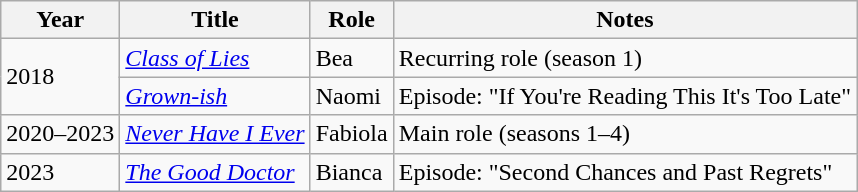<table class="wikitable sortable">
<tr>
<th>Year</th>
<th>Title</th>
<th>Role</th>
<th class="unsortable">Notes</th>
</tr>
<tr>
<td rowspan="2">2018</td>
<td><em><a href='#'>Class of Lies</a></em></td>
<td>Bea</td>
<td>Recurring role (season 1)</td>
</tr>
<tr>
<td><em><a href='#'>Grown-ish</a></em></td>
<td>Naomi</td>
<td>Episode: "If You're Reading This It's Too Late"</td>
</tr>
<tr>
<td>2020–2023</td>
<td><a href='#'><em>Never Have I Ever</em></a></td>
<td>Fabiola</td>
<td>Main role (seasons 1–4)</td>
</tr>
<tr>
<td>2023</td>
<td><a href='#'><em>The Good Doctor</em></a></td>
<td>Bianca</td>
<td>Episode: "Second Chances and Past Regrets"</td>
</tr>
</table>
